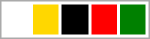<table style=" width: 100px; border: 1px solid #aaaaaa">
<tr>
<td style="background-color:white"> </td>
<td style="background-color:gold"> </td>
<td style="background-color:black"> </td>
<td style="background-color:red"> </td>
<td style="background-color:green"> </td>
</tr>
</table>
